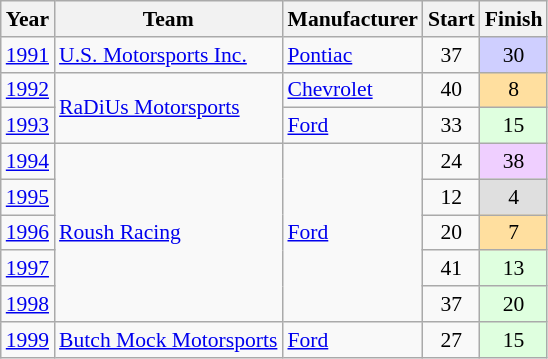<table class="wikitable" style="font-size: 90%;">
<tr>
<th>Year</th>
<th>Team</th>
<th>Manufacturer</th>
<th>Start</th>
<th>Finish</th>
</tr>
<tr>
<td><a href='#'>1991</a></td>
<td><a href='#'>U.S. Motorsports Inc.</a></td>
<td><a href='#'>Pontiac</a></td>
<td align=center>37</td>
<td align=center style="background:#CFCFFF;">30</td>
</tr>
<tr>
<td><a href='#'>1992</a></td>
<td rowspan=2><a href='#'>RaDiUs Motorsports</a></td>
<td><a href='#'>Chevrolet</a></td>
<td align=center>40</td>
<td align=center style="background:#FFDF9F;">8</td>
</tr>
<tr>
<td><a href='#'>1993</a></td>
<td><a href='#'>Ford</a></td>
<td align=center>33</td>
<td align=center style="background:#DFFFDF;">15</td>
</tr>
<tr>
<td><a href='#'>1994</a></td>
<td rowspan=5><a href='#'>Roush Racing</a></td>
<td rowspan=5><a href='#'>Ford</a></td>
<td align=center>24</td>
<td align=center style="background:#EFCFFF;">38</td>
</tr>
<tr>
<td><a href='#'>1995</a></td>
<td align=center>12</td>
<td align=center style="background:#DFDFDF;">4</td>
</tr>
<tr>
<td><a href='#'>1996</a></td>
<td align=center>20</td>
<td align=center style="background:#FFDF9F;">7</td>
</tr>
<tr>
<td><a href='#'>1997</a></td>
<td align=center>41</td>
<td align=center style="background:#DFFFDF;">13</td>
</tr>
<tr>
<td><a href='#'>1998</a></td>
<td align=center>37</td>
<td align=center style="background:#DFFFDF;">20</td>
</tr>
<tr>
<td><a href='#'>1999</a></td>
<td><a href='#'>Butch Mock Motorsports</a></td>
<td><a href='#'>Ford</a></td>
<td align=center>27</td>
<td align=center style="background:#DFFFDF;">15</td>
</tr>
</table>
